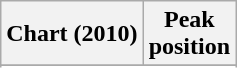<table class="wikitable sortale" border="1">
<tr>
<th>Chart (2010)</th>
<th>Peak<br>position</th>
</tr>
<tr>
</tr>
<tr>
</tr>
</table>
